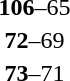<table style="text-align:center">
<tr>
<th width=200></th>
<th width=100></th>
<th width=200></th>
</tr>
<tr>
<td align=right><strong></strong></td>
<td><strong>106</strong>–65</td>
<td align=left></td>
</tr>
<tr>
<td align=right><strong></strong></td>
<td><strong>72</strong>–69</td>
<td align=left></td>
</tr>
<tr>
<td align=right><strong></strong></td>
<td><strong>73</strong>–71</td>
<td align=left></td>
</tr>
</table>
